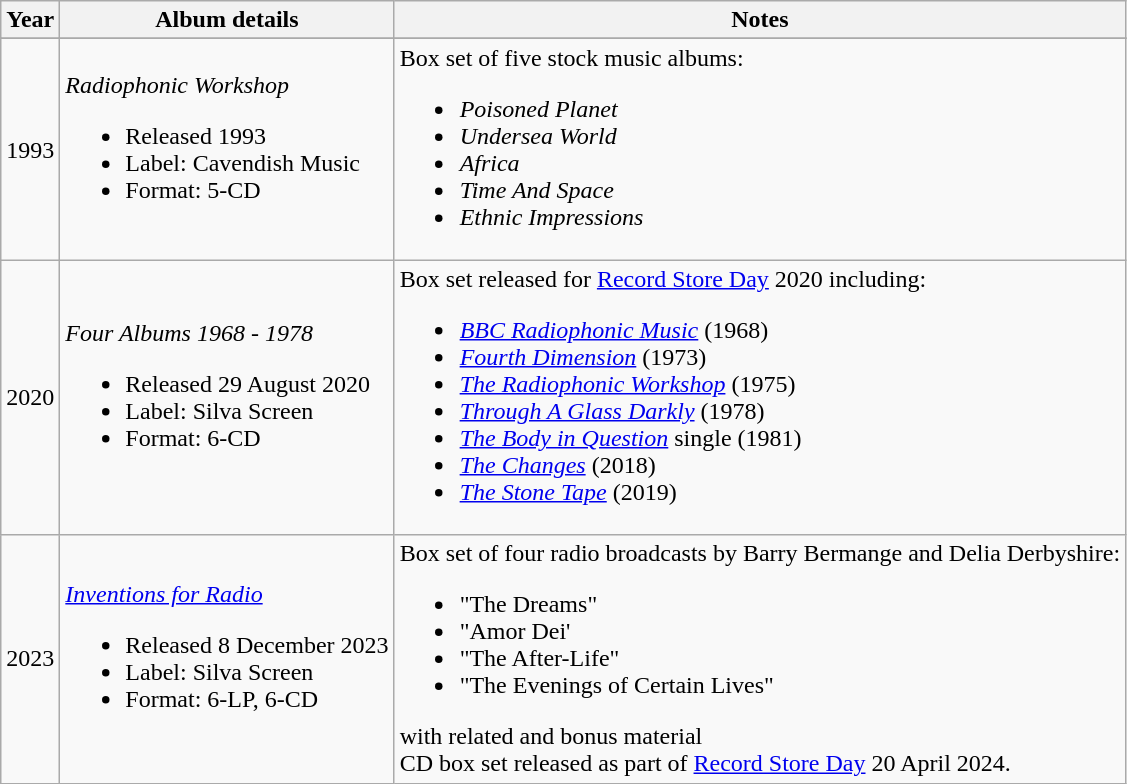<table class="wikitable">
<tr>
<th>Year</th>
<th>Album details</th>
<th>Notes</th>
</tr>
<tr>
</tr>
<tr>
<td>1993</td>
<td><em>Radiophonic Workshop</em><br><ul><li>Released 1993</li><li>Label: Cavendish Music</li><li>Format: 5-CD</li></ul></td>
<td>Box set of five stock music albums:<br><ul><li><em>Poisoned Planet</em></li><li><em>Undersea World</em></li><li><em>Africa</em></li><li><em>Time And Space</em></li><li><em>Ethnic Impressions</em></li></ul></td>
</tr>
<tr>
<td>2020</td>
<td><em>Four Albums 1968 - 1978</em><br><ul><li>Released 29 August 2020</li><li>Label: Silva Screen </li><li>Format: 6-CD</li></ul></td>
<td>Box set released for <a href='#'>Record Store Day</a> 2020 including:<br><ul><li><em><a href='#'>BBC Radiophonic Music</a></em> (1968)</li><li><em><a href='#'>Fourth Dimension</a></em> (1973)</li><li><em><a href='#'>The Radiophonic Workshop</a></em> (1975)</li><li><em><a href='#'>Through A Glass Darkly</a></em> (1978)</li><li><em><a href='#'>The Body in Question</a></em> single (1981)</li><li><em><a href='#'>The Changes</a></em> (2018)</li><li><em><a href='#'>The Stone Tape</a></em> (2019)</li></ul></td>
</tr>
<tr>
<td>2023</td>
<td><em><a href='#'>Inventions for Radio</a></em><br><ul><li>Released 8 December 2023</li><li>Label: Silva Screen </li><li>Format: 6-LP, 6-CD</li></ul></td>
<td>Box set of four radio broadcasts by Barry Bermange and Delia Derbyshire:<br><ul><li>"The Dreams"</li><li>"Amor Dei'</li><li>"The After-Life"</li><li>"The Evenings of Certain Lives"</li></ul>with related and bonus material<br>CD box set released as part of <a href='#'>Record Store Day</a> 20 April 2024.</td>
</tr>
</table>
